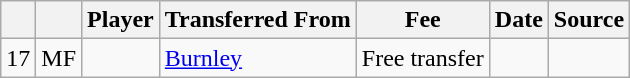<table class="wikitable plainrowheaders sortable">
<tr>
<th></th>
<th></th>
<th scope=col>Player</th>
<th>Transferred From</th>
<th scope=col>Fee</th>
<th scope=col>Date</th>
<th>Source</th>
</tr>
<tr>
<td align=center>17</td>
<td align=center>MF</td>
<td></td>
<td> <a href='#'>Burnley</a></td>
<td>Free transfer</td>
<td></td>
<td></td>
</tr>
</table>
